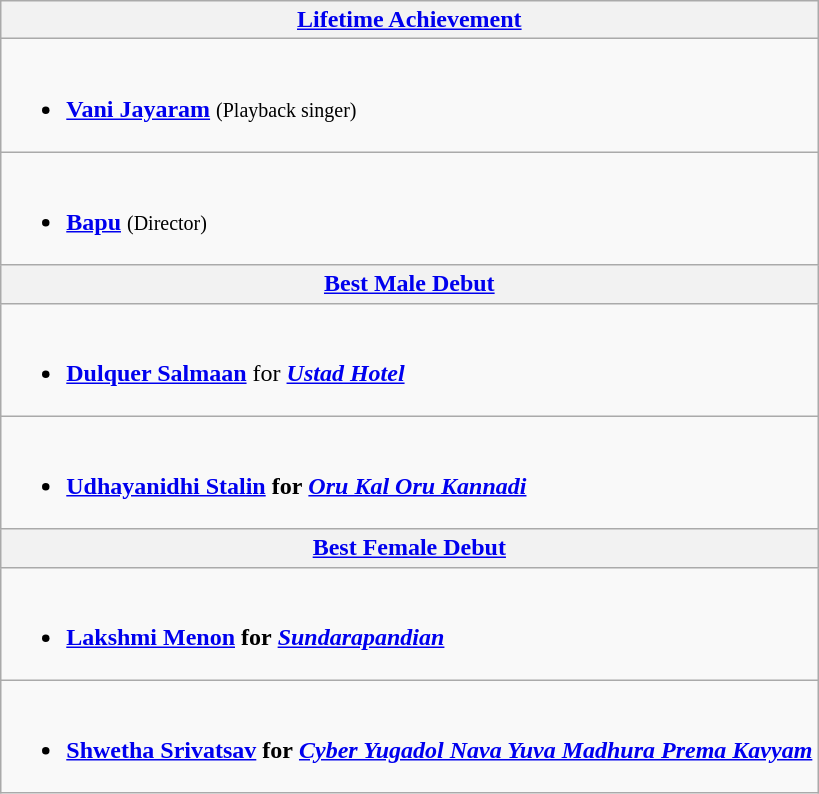<table class="wikitable">
<tr>
<th colspan=2><a href='#'>Lifetime Achievement</a></th>
</tr>
<tr>
<td colspan=2><br><ul><li><strong><a href='#'>Vani Jayaram</a></strong> <small>(Playback singer)</small></li></ul></td>
</tr>
<tr>
<td colspan=2><br><ul><li><strong><a href='#'>Bapu</a></strong> <small>(Director)</small></li></ul></td>
</tr>
<tr>
<th colspan=2><a href='#'>Best Male Debut</a></th>
</tr>
<tr>
<td colspan=2><br><ul><li><strong><a href='#'>Dulquer Salmaan</a></strong> for <strong><em><a href='#'>Ustad Hotel</a></em></strong></li></ul></td>
</tr>
<tr>
<td colspan=2><br><ul><li><strong><a href='#'>Udhayanidhi Stalin</a> for</strong> <strong><em><a href='#'>Oru Kal Oru Kannadi</a></em></strong></li></ul></td>
</tr>
<tr>
<th colspan=2><a href='#'><strong>Best Female Debut</strong></a></th>
</tr>
<tr>
<td colspan=2><br><ul><li><strong><a href='#'>Lakshmi Menon</a> for</strong> <strong><em><a href='#'>Sundarapandian</a></em></strong></li></ul></td>
</tr>
<tr>
<td colspan=2><br><ul><li><strong><a href='#'>Shwetha Srivatsav</a> for</strong> <strong><em><a href='#'>Cyber Yugadol Nava Yuva Madhura Prema Kavyam</a></em></strong></li></ul></td>
</tr>
</table>
